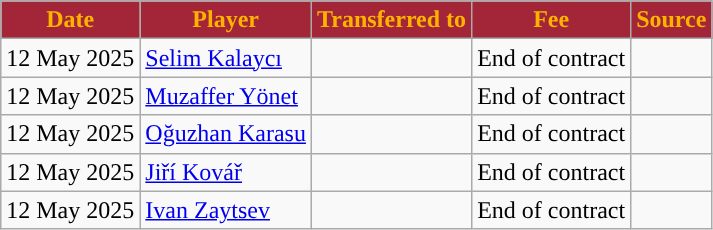<table class="wikitable plainrowheaders sortable">
<tr>
<th style="background:#A32638; color:#FFB300; ">Date</th>
<th style="background:#A32638; color:#FFB300; ">Player</th>
<th style="background:#A32638; color:#FFB300; ">Transferred to</th>
<th style="background:#A32638; color:#FFB300; ">Fee</th>
<th style="background:#A32638; color:#FFB300; ">Source</th>
</tr>
<tr>
<td>12 May 2025</td>
<td align=left> <a href='#'>Selim Kalaycı</a></td>
<td align=left></td>
<td>End of contract</td>
<td></td>
</tr>
<tr>
<td>12 May 2025</td>
<td align=left> <a href='#'>Muzaffer Yönet</a></td>
<td align=left></td>
<td>End of contract</td>
<td></td>
</tr>
<tr>
<td>12 May 2025</td>
<td align=left> <a href='#'>Oğuzhan Karasu</a></td>
<td align=left></td>
<td>End of contract</td>
<td></td>
</tr>
<tr>
<td>12 May 2025</td>
<td align=left> <a href='#'>Jiří Kovář</a></td>
<td align=left></td>
<td>End of contract</td>
<td></td>
</tr>
<tr>
<td>12 May 2025</td>
<td align=left> <a href='#'>Ivan Zaytsev</a></td>
<td align=left></td>
<td>End of contract</td>
<td></td>
</tr>
</table>
